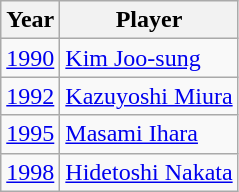<table class="wikitable">
<tr>
<th>Year</th>
<th>Player</th>
</tr>
<tr>
<td><a href='#'>1990</a></td>
<td> <a href='#'>Kim Joo-sung</a></td>
</tr>
<tr>
<td><a href='#'>1992</a></td>
<td> <a href='#'>Kazuyoshi Miura</a></td>
</tr>
<tr>
<td><a href='#'>1995</a></td>
<td> <a href='#'>Masami Ihara</a></td>
</tr>
<tr>
<td><a href='#'>1998</a></td>
<td> <a href='#'>Hidetoshi Nakata</a></td>
</tr>
</table>
